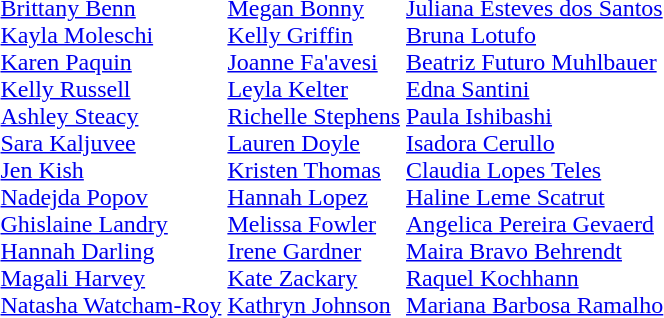<table>
<tr>
<td></td>
<td><br><a href='#'>Brittany Benn</a><br><a href='#'>Kayla Moleschi</a><br><a href='#'>Karen Paquin</a><br><a href='#'>Kelly Russell</a><br><a href='#'>Ashley Steacy</a><br><a href='#'>Sara Kaljuvee</a><br><a href='#'>Jen Kish</a><br><a href='#'>Nadejda Popov</a><br><a href='#'>Ghislaine Landry</a><br><a href='#'>Hannah Darling</a><br><a href='#'>Magali Harvey</a><br><a href='#'>Natasha Watcham-Roy</a></td>
<td><br><a href='#'>Megan Bonny</a><br><a href='#'>Kelly Griffin</a><br><a href='#'>Joanne Fa'avesi</a><br><a href='#'>Leyla Kelter</a><br><a href='#'>Richelle Stephens</a><br><a href='#'>Lauren Doyle</a><br><a href='#'>Kristen Thomas</a><br><a href='#'>Hannah Lopez</a><br><a href='#'>Melissa Fowler</a><br><a href='#'>Irene Gardner</a><br><a href='#'>Kate Zackary</a><br><a href='#'>Kathryn Johnson</a></td>
<td><br><a href='#'>Juliana Esteves dos Santos</a><br><a href='#'>Bruna Lotufo</a><br><a href='#'>Beatriz Futuro Muhlbauer</a><br><a href='#'>Edna Santini</a><br><a href='#'>Paula Ishibashi</a><br><a href='#'>Isadora Cerullo</a><br><a href='#'>Claudia Lopes Teles</a><br><a href='#'>Haline Leme Scatrut</a><br><a href='#'>Angelica Pereira Gevaerd</a><br><a href='#'>Maira Bravo Behrendt</a><br><a href='#'>Raquel Kochhann</a><br><a href='#'>Mariana Barbosa Ramalho</a></td>
</tr>
</table>
